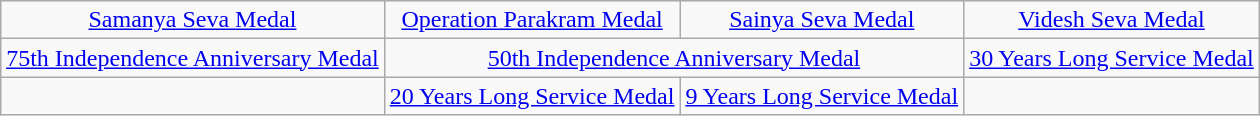<table class="wikitable" style="margin:1em auto; text-align:center;">
<tr>
<td><a href='#'>Samanya Seva Medal</a></td>
<td><a href='#'>Operation Parakram Medal</a></td>
<td><a href='#'>Sainya Seva Medal</a></td>
<td><a href='#'>Videsh Seva Medal</a></td>
</tr>
<tr>
<td><a href='#'>75th Independence Anniversary Medal</a></td>
<td colspan=2><a href='#'>50th Independence Anniversary Medal</a></td>
<td><a href='#'>30 Years Long Service Medal</a></td>
</tr>
<tr>
<td></td>
<td><a href='#'>20 Years Long Service Medal</a></td>
<td><a href='#'>9 Years Long Service Medal</a></td>
<td></td>
</tr>
</table>
